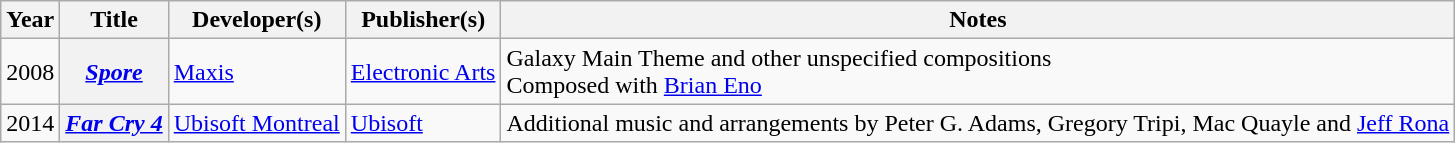<table class="wikitable plainrowheaders">
<tr>
<th>Year</th>
<th>Title</th>
<th>Developer(s)</th>
<th>Publisher(s)</th>
<th>Notes</th>
</tr>
<tr>
<td>2008</td>
<th style="text-align:center;" scope="row"><em><a href='#'>Spore</a></em></th>
<td><a href='#'>Maxis</a></td>
<td><a href='#'>Electronic Arts</a></td>
<td>Galaxy Main Theme and other unspecified compositions<br>Composed with <a href='#'>Brian Eno</a></td>
</tr>
<tr>
<td>2014</td>
<th style="text-align:center;" scope="row"><em><a href='#'>Far Cry 4</a></em></th>
<td><a href='#'>Ubisoft Montreal</a></td>
<td><a href='#'>Ubisoft</a></td>
<td>Additional music and arrangements by Peter G. Adams, Gregory Tripi, Mac Quayle and <a href='#'>Jeff Rona</a></td>
</tr>
</table>
